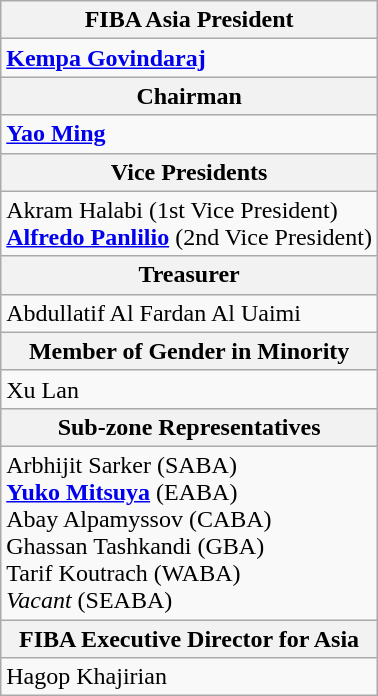<table class="wikitable">
<tr>
<th>FIBA Asia President</th>
</tr>
<tr>
<td> <strong><a href='#'>Kempa Govindaraj</a></strong></td>
</tr>
<tr>
<th>Chairman</th>
</tr>
<tr>
<td> <strong><a href='#'>Yao Ming</a></strong></td>
</tr>
<tr>
<th>Vice Presidents</th>
</tr>
<tr>
<td> Akram Halabi (1st Vice President)<br> <strong><a href='#'>Alfredo Panlilio</a></strong> (2nd Vice President)</td>
</tr>
<tr>
<th>Treasurer</th>
</tr>
<tr>
<td> Abdullatif Al Fardan Al Uaimi</td>
</tr>
<tr>
<th>Member of Gender in Minority</th>
</tr>
<tr>
<td> Xu Lan</td>
</tr>
<tr>
<th>Sub-zone Representatives</th>
</tr>
<tr>
<td> Arbhijit Sarker (SABA)<br> <strong><a href='#'>Yuko Mitsuya</a></strong> (EABA)<br> Abay Alpamyssov (CABA)<br> Ghassan Tashkandi (GBA)<br> Tarif Koutrach (WABA)<br><em>Vacant</em> (SEABA)</td>
</tr>
<tr>
<th>FIBA Executive Director for Asia</th>
</tr>
<tr>
<td> Hagop Khajirian</td>
</tr>
</table>
